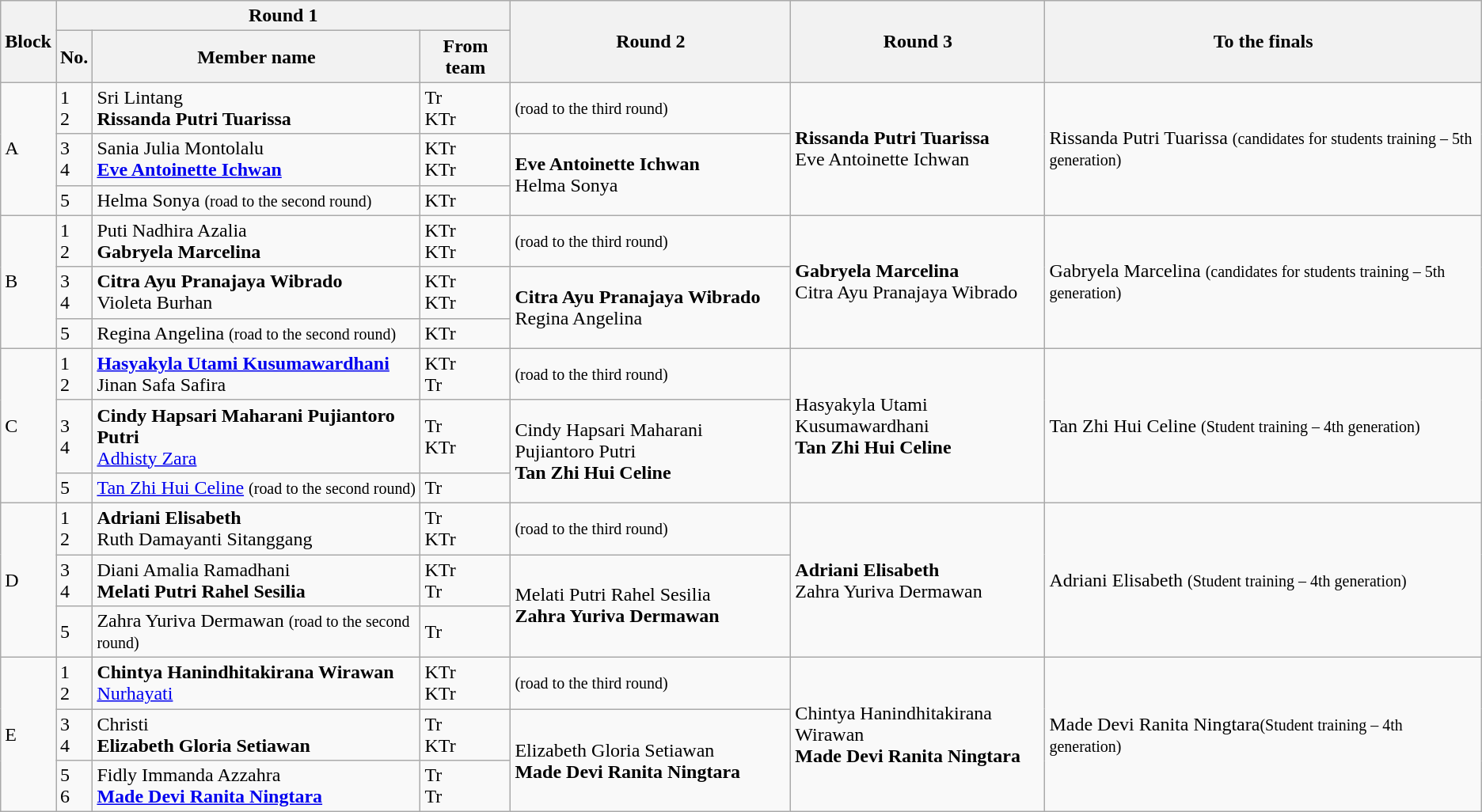<table class="wikitable">
<tr>
<th rowspan="2">Block</th>
<th colspan="3">Round 1</th>
<th rowspan="2">Round 2</th>
<th rowspan="2">Round 3</th>
<th rowspan="2">To the finals</th>
</tr>
<tr>
<th>No.</th>
<th>Member name</th>
<th>From team</th>
</tr>
<tr>
<td rowspan="3">A</td>
<td>1<br>2</td>
<td>Sri Lintang<br><strong>Rissanda Putri Tuarissa</strong></td>
<td>Tr<br>KTr</td>
<td><small>(road to the third round)</small></td>
<td rowspan="3"><strong>Rissanda Putri Tuarissa</strong><br>Eve Antoinette Ichwan</td>
<td rowspan="3">Rissanda Putri Tuarissa <small>(candidates for students training – 5th generation)</small></td>
</tr>
<tr>
<td>3<br>4</td>
<td>Sania Julia Montolalu<br><strong><a href='#'>Eve Antoinette Ichwan</a></strong></td>
<td>KTr<br>KTr</td>
<td rowspan="2"><strong>Eve Antoinette Ichwan</strong><br>Helma Sonya</td>
</tr>
<tr>
<td>5</td>
<td>Helma Sonya <small>(road to the second round)</small></td>
<td>KTr</td>
</tr>
<tr>
<td rowspan="3">B</td>
<td>1<br>2</td>
<td>Puti Nadhira Azalia<br><strong>Gabryela Marcelina</strong></td>
<td>KTr<br>KTr</td>
<td><small>(road to the third round)</small></td>
<td rowspan="3"><strong>Gabryela Marcelina</strong><br>Citra Ayu Pranajaya Wibrado</td>
<td rowspan="3">Gabryela Marcelina <small>(candidates for students training – 5th generation)</small></td>
</tr>
<tr>
<td>3<br>4</td>
<td><strong>Citra Ayu Pranajaya Wibrado</strong><br>Violeta Burhan</td>
<td>KTr<br>KTr</td>
<td rowspan="2"><strong>Citra Ayu Pranajaya Wibrado</strong><br>Regina Angelina</td>
</tr>
<tr>
<td>5</td>
<td>Regina Angelina <small>(road to the second round)</small></td>
<td>KTr</td>
</tr>
<tr>
<td rowspan="3">C</td>
<td>1<br>2</td>
<td><strong><a href='#'>Hasyakyla Utami Kusumawardhani</a></strong><br>Jinan Safa Safira</td>
<td>KTr<br>Tr</td>
<td><small>(road to the third round)</small></td>
<td rowspan="3">Hasyakyla Utami Kusumawardhani<br><strong>Tan Zhi Hui Celine</strong></td>
<td rowspan="3">Tan Zhi Hui Celine <small>(Student training – 4th generation)</small></td>
</tr>
<tr>
<td>3 <br> 4</td>
<td><strong>Cindy Hapsari Maharani Pujiantoro Putri</strong> <br> <a href='#'>Adhisty Zara</a></td>
<td>Tr<br>KTr</td>
<td rowspan="2">Cindy Hapsari Maharani Pujiantoro Putri<br><strong>Tan Zhi Hui Celine</strong></td>
</tr>
<tr>
<td>5</td>
<td><a href='#'>Tan Zhi Hui Celine</a> <small>(road to the second round)</small></td>
<td>Tr</td>
</tr>
<tr>
<td rowspan="3">D</td>
<td>1<br>2</td>
<td><strong>Adriani Elisabeth</strong><br>Ruth Damayanti Sitanggang</td>
<td>Tr<br>KTr</td>
<td><small>(road to the third round)</small></td>
<td rowspan="3"><strong>Adriani Elisabeth</strong><br>Zahra Yuriva Dermawan</td>
<td rowspan="3">Adriani Elisabeth <small>(Student training – 4th generation)</small></td>
</tr>
<tr>
<td>3<br>4</td>
<td>Diani Amalia Ramadhani<br><strong>Melati Putri Rahel Sesilia</strong></td>
<td>KTr<br>Tr</td>
<td rowspan="2">Melati Putri Rahel Sesilia<br><strong>Zahra Yuriva Dermawan</strong></td>
</tr>
<tr>
<td>5</td>
<td>Zahra Yuriva Dermawan <small>(road to the second round)</small></td>
<td>Tr</td>
</tr>
<tr>
<td rowspan="3">E</td>
<td>1<br>2</td>
<td><strong>Chintya Hanindhitakirana Wirawan</strong><br><a href='#'>Nurhayati</a></td>
<td>KTr<br>KTr</td>
<td><small>(road to the third round)</small></td>
<td rowspan="3">Chintya Hanindhitakirana Wirawan<br><strong>Made Devi Ranita Ningtara</strong></td>
<td rowspan="3">Made Devi Ranita Ningtara<small>(Student training – 4th generation)</small></td>
</tr>
<tr>
<td>3<br>4</td>
<td>Christi<br><strong>Elizabeth Gloria Setiawan</strong></td>
<td>Tr<br>KTr</td>
<td rowspan="2">Elizabeth Gloria Setiawan<br><strong>Made Devi Ranita Ningtara</strong></td>
</tr>
<tr>
<td>5<br>6</td>
<td>Fidly Immanda Azzahra<br><strong><a href='#'>Made Devi Ranita Ningtara</a></strong></td>
<td>Tr<br>Tr</td>
</tr>
</table>
